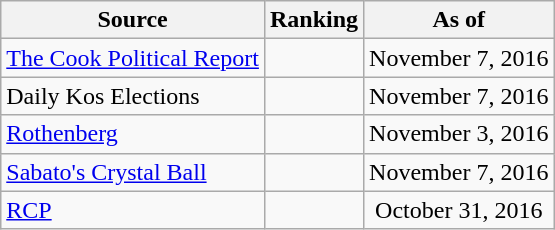<table class="wikitable" style="text-align:center">
<tr>
<th>Source</th>
<th>Ranking</th>
<th>As of</th>
</tr>
<tr>
<td align=left><a href='#'>The Cook Political Report</a></td>
<td></td>
<td>November 7, 2016</td>
</tr>
<tr>
<td align=left>Daily Kos Elections</td>
<td></td>
<td>November 7, 2016</td>
</tr>
<tr>
<td align=left><a href='#'>Rothenberg</a></td>
<td></td>
<td>November 3, 2016</td>
</tr>
<tr>
<td align=left><a href='#'>Sabato's Crystal Ball</a></td>
<td></td>
<td>November 7, 2016</td>
</tr>
<tr>
<td align="left"><a href='#'>RCP</a></td>
<td></td>
<td>October 31, 2016</td>
</tr>
</table>
